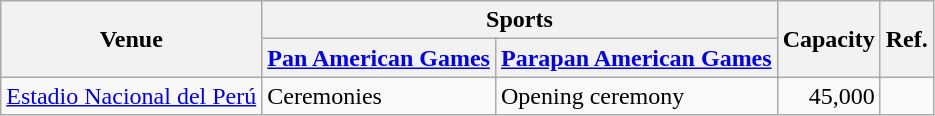<table class="wikitable sortable">
<tr>
<th rowspan="2">Venue</th>
<th colspan="2" class="unsortable">Sports</th>
<th rowspan="2">Capacity</th>
<th rowspan="2" class="unsortable">Ref.</th>
</tr>
<tr>
<th><a href='#'>Pan American Games</a></th>
<th><a href='#'>Parapan American Games</a></th>
</tr>
<tr>
<td><a href='#'>Estadio Nacional del Perú</a></td>
<td>Ceremonies</td>
<td>Opening ceremony</td>
<td align="right">45,000</td>
<td align=center></td>
</tr>
</table>
